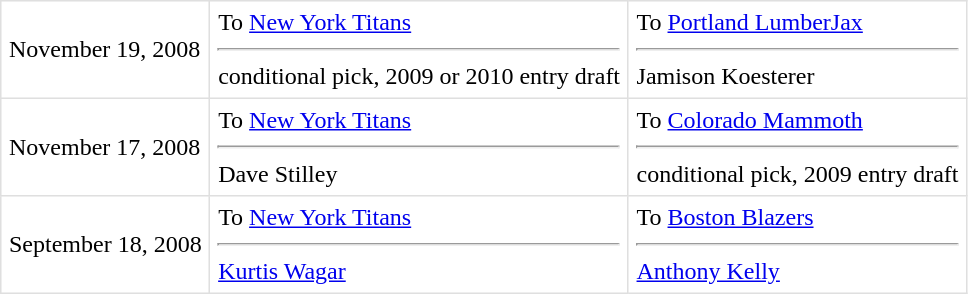<table border=1 style="border-collapse:collapse" bordercolor="#DFDFDF"  cellpadding="5">
<tr>
<td>November 19, 2008</td>
<td valign="top">To <a href='#'>New York Titans</a><hr>conditional pick, 2009 or 2010 entry draft</td>
<td valign="top">To <a href='#'>Portland LumberJax</a> <hr>Jamison Koesterer</td>
</tr>
<tr>
<td>November 17, 2008</td>
<td valign="top">To <a href='#'>New York Titans</a><hr>Dave Stilley</td>
<td valign="top">To <a href='#'>Colorado Mammoth</a> <hr>conditional pick, 2009 entry draft</td>
</tr>
<tr>
<td>September 18, 2008<br></td>
<td valign="top">To <a href='#'>New York Titans</a><hr><a href='#'>Kurtis Wagar</a></td>
<td valign="top">To <a href='#'>Boston Blazers</a> <hr><a href='#'>Anthony Kelly</a></td>
</tr>
</table>
